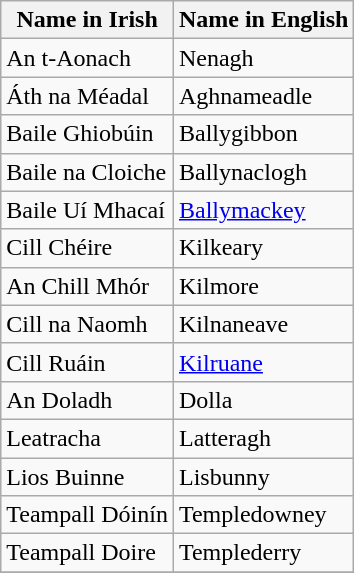<table class="wikitable">
<tr>
<th>Name in Irish</th>
<th>Name in English</th>
</tr>
<tr>
<td>An t-Aonach</td>
<td>Nenagh</td>
</tr>
<tr>
<td>Áth na Méadal</td>
<td>Aghnameadle</td>
</tr>
<tr>
<td>Baile Ghiobúin</td>
<td>Ballygibbon</td>
</tr>
<tr>
<td>Baile na Cloiche</td>
<td>Ballynaclogh</td>
</tr>
<tr>
<td>Baile Uí Mhacaí</td>
<td><a href='#'>Ballymackey</a></td>
</tr>
<tr>
<td>Cill Chéire</td>
<td>Kilkeary</td>
</tr>
<tr>
<td>An Chill Mhór</td>
<td>Kilmore</td>
</tr>
<tr>
<td>Cill na Naomh</td>
<td>Kilnaneave</td>
</tr>
<tr>
<td>Cill Ruáin</td>
<td><a href='#'>Kilruane</a></td>
</tr>
<tr>
<td>An Doladh</td>
<td>Dolla</td>
</tr>
<tr>
<td>Leatracha</td>
<td>Latteragh</td>
</tr>
<tr>
<td>Lios Buinne</td>
<td>Lisbunny</td>
</tr>
<tr>
<td>Teampall Dóinín</td>
<td>Templedowney</td>
</tr>
<tr>
<td>Teampall Doire</td>
<td>Templederry</td>
</tr>
<tr>
</tr>
</table>
